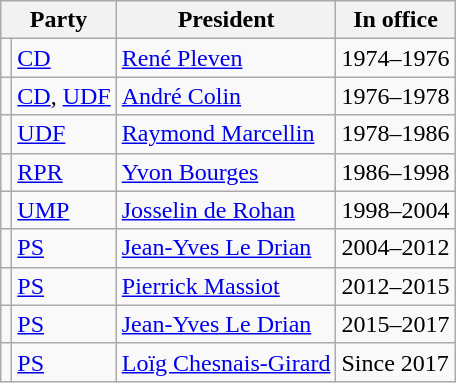<table class="wikitable">
<tr>
<th colspan="2">Party</th>
<th>President</th>
<th>In office</th>
</tr>
<tr>
<td></td>
<td><a href='#'>CD</a></td>
<td><a href='#'>René Pleven</a></td>
<td>1974–1976</td>
</tr>
<tr>
<td></td>
<td><a href='#'>CD</a>, <a href='#'>UDF</a></td>
<td><a href='#'>André Colin</a></td>
<td>1976–1978</td>
</tr>
<tr>
<td></td>
<td><a href='#'>UDF</a></td>
<td><a href='#'>Raymond Marcellin</a></td>
<td>1978–1986</td>
</tr>
<tr>
<td></td>
<td><a href='#'>RPR</a></td>
<td><a href='#'>Yvon Bourges</a></td>
<td>1986–1998</td>
</tr>
<tr>
<td></td>
<td><a href='#'>UMP</a></td>
<td><a href='#'>Josselin de Rohan</a></td>
<td>1998–2004</td>
</tr>
<tr>
<td></td>
<td><a href='#'>PS</a></td>
<td><a href='#'>Jean-Yves Le Drian</a></td>
<td>2004–2012</td>
</tr>
<tr>
<td></td>
<td><a href='#'>PS</a></td>
<td><a href='#'>Pierrick Massiot</a></td>
<td>2012–2015</td>
</tr>
<tr>
<td></td>
<td><a href='#'>PS</a></td>
<td><a href='#'>Jean-Yves Le Drian</a></td>
<td>2015–2017</td>
</tr>
<tr>
<td></td>
<td><a href='#'>PS</a></td>
<td><a href='#'>Loïg Chesnais-Girard</a></td>
<td>Since 2017</td>
</tr>
</table>
